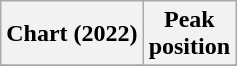<table class="wikitable sortable plainrowheaders" style="text-align:center">
<tr>
<th scope="col">Chart (2022)</th>
<th scope="col">Peak<br>position</th>
</tr>
<tr>
</tr>
</table>
